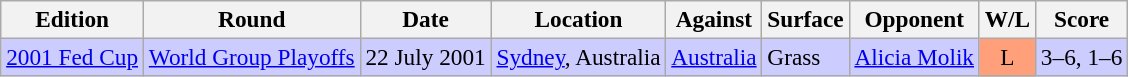<table class=wikitable style=font-size:97%>
<tr>
<th>Edition</th>
<th>Round</th>
<th>Date</th>
<th>Location</th>
<th>Against</th>
<th>Surface</th>
<th>Opponent</th>
<th>W/L</th>
<th>Score</th>
</tr>
<tr style="background:#ccccff;">
<td><a href='#'>2001 Fed Cup</a></td>
<td><a href='#'>World Group Playoffs</a></td>
<td>22 July 2001</td>
<td><a href='#'>Sydney</a>, Australia</td>
<td> <a href='#'>Australia</a></td>
<td>Grass</td>
<td> <a href='#'>Alicia Molik</a></td>
<td style="text-align:center; background:#ffa07a;">L</td>
<td>3–6, 1–6</td>
</tr>
</table>
